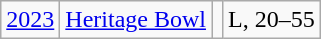<table class="wikitable" style="text-align:center">
<tr>
<td><a href='#'>2023</a></td>
<td><a href='#'>Heritage Bowl</a></td>
<td></td>
<td>L, 20–55</td>
</tr>
</table>
